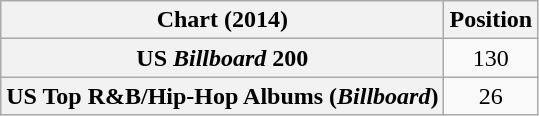<table class="wikitable sortable plainrowheaders" style="text-align:center">
<tr>
<th scope="col">Chart (2014)</th>
<th scope="col">Position</th>
</tr>
<tr>
<th scope="row">US <em>Billboard</em> 200</th>
<td>130</td>
</tr>
<tr>
<th scope="row">US Top R&B/Hip-Hop Albums (<em>Billboard</em>)</th>
<td>26</td>
</tr>
</table>
